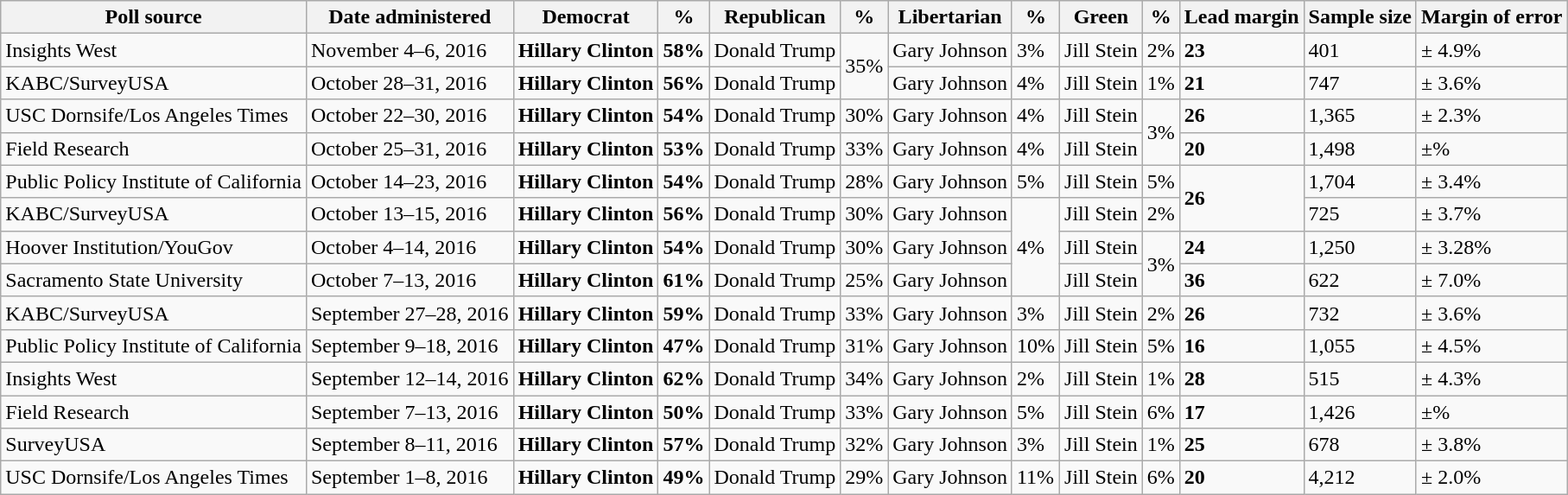<table class="wikitable">
<tr>
<th>Poll source</th>
<th>Date administered</th>
<th>Democrat</th>
<th>%</th>
<th>Republican</th>
<th>%</th>
<th>Libertarian</th>
<th>%</th>
<th>Green</th>
<th>%</th>
<th>Lead margin</th>
<th>Sample size</th>
<th>Margin of error</th>
</tr>
<tr>
<td>Insights West</td>
<td>November 4–6, 2016</td>
<td><strong>Hillary Clinton</strong></td>
<td><strong>58%</strong></td>
<td>Donald Trump</td>
<td rowspan="2">35%</td>
<td>Gary Johnson</td>
<td>3%</td>
<td>Jill Stein</td>
<td>2%</td>
<td><strong>23</strong></td>
<td>401</td>
<td>± 4.9%</td>
</tr>
<tr>
<td>KABC/SurveyUSA</td>
<td>October 28–31, 2016</td>
<td><strong>Hillary Clinton</strong></td>
<td><strong>56%</strong></td>
<td>Donald Trump</td>
<td>Gary Johnson</td>
<td>4%</td>
<td>Jill Stein</td>
<td>1%</td>
<td><strong>21</strong></td>
<td>747</td>
<td>± 3.6%</td>
</tr>
<tr>
<td>USC Dornsife/Los Angeles Times</td>
<td>October 22–30, 2016</td>
<td><strong>Hillary Clinton</strong></td>
<td><strong>54%</strong></td>
<td>Donald Trump</td>
<td>30%</td>
<td>Gary Johnson</td>
<td>4%</td>
<td>Jill Stein</td>
<td rowspan="2">3%</td>
<td><strong>26</strong></td>
<td>1,365</td>
<td>± 2.3%</td>
</tr>
<tr>
<td>Field Research</td>
<td>October 25–31, 2016</td>
<td><strong>Hillary Clinton</strong></td>
<td><strong>53%</strong></td>
<td>Donald Trump</td>
<td>33%</td>
<td>Gary Johnson</td>
<td>4%</td>
<td>Jill Stein</td>
<td><strong>20</strong></td>
<td>1,498</td>
<td>±%</td>
</tr>
<tr>
<td>Public Policy Institute of California</td>
<td>October 14–23, 2016</td>
<td><strong>Hillary Clinton</strong></td>
<td><strong>54%</strong></td>
<td>Donald Trump</td>
<td>28%</td>
<td>Gary Johnson</td>
<td>5%</td>
<td>Jill Stein</td>
<td>5%</td>
<td rowspan="2" ><strong>26</strong></td>
<td>1,704</td>
<td>± 3.4%</td>
</tr>
<tr>
<td>KABC/SurveyUSA</td>
<td>October 13–15, 2016</td>
<td><strong>Hillary Clinton</strong></td>
<td><strong>56%</strong></td>
<td>Donald Trump</td>
<td>30%</td>
<td>Gary Johnson</td>
<td rowspan="3">4%</td>
<td>Jill Stein</td>
<td>2%</td>
<td>725</td>
<td>± 3.7%</td>
</tr>
<tr>
<td>Hoover Institution/YouGov</td>
<td>October 4–14, 2016</td>
<td><strong>Hillary Clinton</strong></td>
<td><strong>54%</strong></td>
<td>Donald Trump</td>
<td>30%</td>
<td>Gary Johnson</td>
<td>Jill Stein</td>
<td rowspan="2">3%</td>
<td><strong>24</strong></td>
<td>1,250</td>
<td>± 3.28%</td>
</tr>
<tr>
<td>Sacramento State University</td>
<td>October 7–13, 2016</td>
<td><strong>Hillary Clinton</strong></td>
<td><strong>61%</strong></td>
<td>Donald Trump</td>
<td>25%</td>
<td>Gary Johnson</td>
<td>Jill Stein</td>
<td><strong>36</strong></td>
<td>622</td>
<td>± 7.0%</td>
</tr>
<tr>
<td>KABC/SurveyUSA</td>
<td>September 27–28, 2016</td>
<td><strong>Hillary Clinton</strong></td>
<td><strong>59%</strong></td>
<td>Donald Trump</td>
<td>33%</td>
<td>Gary Johnson</td>
<td>3%</td>
<td>Jill Stein</td>
<td>2%</td>
<td><strong>26</strong></td>
<td>732</td>
<td>± 3.6%</td>
</tr>
<tr>
<td>Public Policy Institute of California</td>
<td>September 9–18, 2016</td>
<td><strong>Hillary Clinton</strong></td>
<td><strong>47%</strong></td>
<td>Donald Trump</td>
<td>31%</td>
<td>Gary Johnson</td>
<td>10%</td>
<td>Jill Stein</td>
<td>5%</td>
<td><strong>16</strong></td>
<td>1,055</td>
<td>± 4.5%</td>
</tr>
<tr>
<td>Insights West</td>
<td>September 12–14, 2016</td>
<td><strong>Hillary Clinton</strong></td>
<td><strong>62%</strong></td>
<td>Donald Trump</td>
<td>34%</td>
<td>Gary Johnson</td>
<td>2%</td>
<td>Jill Stein</td>
<td>1%</td>
<td><strong>28</strong></td>
<td>515</td>
<td>± 4.3%</td>
</tr>
<tr>
<td>Field Research</td>
<td>September 7–13, 2016</td>
<td><strong>Hillary Clinton</strong></td>
<td><strong>50%</strong></td>
<td>Donald Trump</td>
<td>33%</td>
<td>Gary Johnson</td>
<td>5%</td>
<td>Jill Stein</td>
<td>6%</td>
<td><strong>17</strong></td>
<td>1,426</td>
<td>±%</td>
</tr>
<tr>
<td>SurveyUSA</td>
<td>September 8–11, 2016</td>
<td><strong>Hillary Clinton</strong></td>
<td><strong>57%</strong></td>
<td>Donald Trump</td>
<td>32%</td>
<td>Gary Johnson</td>
<td>3%</td>
<td>Jill Stein</td>
<td>1%</td>
<td><strong>25</strong></td>
<td>678</td>
<td>± 3.8%</td>
</tr>
<tr>
<td>USC Dornsife/Los Angeles Times</td>
<td>September 1–8, 2016</td>
<td><strong>Hillary Clinton</strong></td>
<td><strong>49%</strong></td>
<td>Donald Trump</td>
<td>29%</td>
<td>Gary Johnson</td>
<td>11%</td>
<td>Jill Stein</td>
<td>6%</td>
<td><strong>20</strong></td>
<td>4,212</td>
<td>± 2.0%</td>
</tr>
</table>
